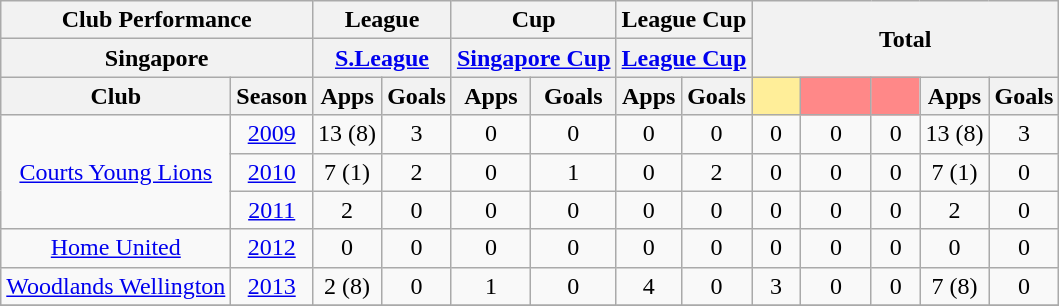<table class="wikitable" style="text-align:center;">
<tr>
<th colspan="2">Club Performance</th>
<th colspan="2">League</th>
<th colspan="2">Cup</th>
<th colspan="2">League Cup</th>
<th colspan="5" rowspan="2">Total</th>
</tr>
<tr>
<th colspan="2">Singapore</th>
<th colspan="2"><a href='#'>S.League</a></th>
<th colspan="2"><a href='#'>Singapore Cup</a></th>
<th colspan="2"><a href='#'>League Cup</a></th>
</tr>
<tr>
<th>Club</th>
<th>Season</th>
<th>Apps</th>
<th>Goals</th>
<th>Apps</th>
<th>Goals</th>
<th>Apps</th>
<th>Goals</th>
<th style="width:25px; background:#fe9;"></th>
<th style="width:40px; background:#ff8888;"></th>
<th style="width:25px; background:#ff8888;"></th>
<th>Apps</th>
<th>Goals</th>
</tr>
<tr>
<td rowspan="3"><a href='#'>Courts Young Lions</a></td>
<td><a href='#'>2009</a></td>
<td>13 (8)</td>
<td>3</td>
<td>0</td>
<td>0</td>
<td>0</td>
<td>0</td>
<td>0</td>
<td>0</td>
<td>0</td>
<td>13 (8)</td>
<td>3</td>
</tr>
<tr>
<td><a href='#'>2010</a></td>
<td>7 (1)</td>
<td>2</td>
<td>0</td>
<td>1</td>
<td>0</td>
<td>2</td>
<td>0</td>
<td>0</td>
<td>0</td>
<td>7 (1)</td>
<td>0</td>
</tr>
<tr>
<td><a href='#'>2011</a></td>
<td>2</td>
<td>0</td>
<td>0</td>
<td>0</td>
<td>0</td>
<td>0</td>
<td>0</td>
<td>0</td>
<td>0</td>
<td>2</td>
<td>0</td>
</tr>
<tr>
<td rowspan="1"><a href='#'>Home United</a></td>
<td><a href='#'>2012</a></td>
<td>0</td>
<td>0</td>
<td>0</td>
<td>0</td>
<td>0</td>
<td>0</td>
<td>0</td>
<td>0</td>
<td>0</td>
<td>0</td>
<td>0</td>
</tr>
<tr>
<td rowspan="1"><a href='#'>Woodlands Wellington</a></td>
<td><a href='#'>2013</a></td>
<td>2 (8)</td>
<td>0</td>
<td>1</td>
<td>0</td>
<td>4</td>
<td>0</td>
<td>3</td>
<td>0</td>
<td>0</td>
<td>7 (8)</td>
<td>0</td>
</tr>
<tr>
</tr>
</table>
